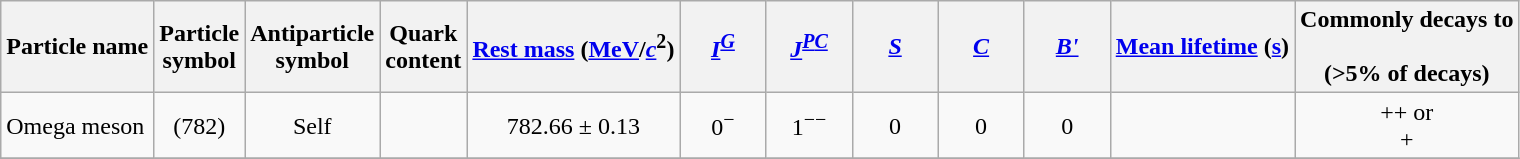<table class="wikitable">
<tr>
<th class=unsortable>Particle name</th>
<th>Particle <br>symbol</th>
<th>Antiparticle <br>symbol</th>
<th class=unsortable>Quark<br>content</th>
<th><a href='#'>Rest mass</a> (<a href='#'>MeV</a>/<em><a href='#'>c</a></em><sup>2</sup>)</th>
<th width="50"><em><a href='#'>I</a><sup><a href='#'>G</a></sup></em></th>
<th width="50"><em><a href='#'>J</a><sup><a href='#'>P</a><a href='#'>C</a></sup></em></th>
<th width="50"><em><a href='#'>S</a></em></th>
<th width="50"><em><a href='#'>C</a></em></th>
<th width="50"><em><a href='#'>B'</a></em></th>
<th><a href='#'>Mean lifetime</a> (<a href='#'>s</a>)</th>
<th class=unsortable>Commonly decays to<br><br>(>5% of decays)</th>
</tr>
<tr>
<td>Omega meson</td>
<td align="center">(782)</td>
<td align="center">Self</td>
<td align="center"></td>
<td align="center">782.66 ± 0.13</td>
<td align="center">0<sup>−</sup></td>
<td align="center">1<sup>−−</sup></td>
<td align="center">0</td>
<td align="center">0</td>
<td align="center">0</td>
<td align="center"></td>
<td align="center">++ or<br>+</td>
</tr>
<tr>
</tr>
</table>
